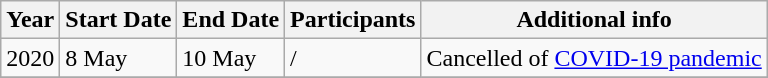<table class="wikitable">
<tr>
<th>Year</th>
<th>Start Date</th>
<th>End Date</th>
<th>Participants</th>
<th>Additional info</th>
</tr>
<tr>
<td>2020</td>
<td>8 May</td>
<td>10 May</td>
<td>/</td>
<td>Cancelled of <a href='#'>COVID-19 pandemic</a></td>
</tr>
<tr>
</tr>
</table>
